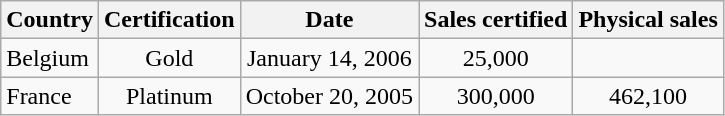<table class="wikitable sortable">
<tr>
<th bgcolor="#ebf5ff">Country</th>
<th bgcolor="#ebf5ff">Certification</th>
<th bgcolor="#ebf5ff">Date</th>
<th bgcolor="#ebf5ff">Sales certified</th>
<th bgcolor="#ebf5ff">Physical sales</th>
</tr>
<tr>
<td>Belgium</td>
<td align="center">Gold</td>
<td align="center">January 14, 2006</td>
<td align="center">25,000</td>
<td align="center"></td>
</tr>
<tr>
<td>France</td>
<td align="center">Platinum</td>
<td align="center">October 20, 2005</td>
<td align="center">300,000</td>
<td align="center">462,100</td>
</tr>
</table>
